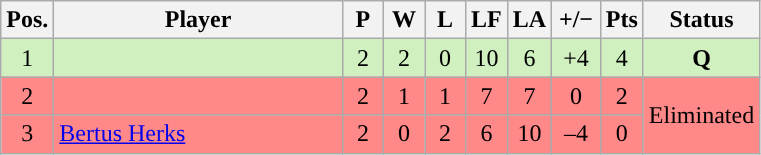<table class="wikitable" style="text-align:center; margin: 1em auto 1em auto, align:left">
<tr>
<th width=20>Pos.</th>
<th width=185>Player</th>
<th width=20>P</th>
<th width=20>W</th>
<th width=20>L</th>
<th width=20>LF</th>
<th width=20>LA</th>
<th width=25>+/−</th>
<th width=20>Pts</th>
<th width=70>Status</th>
</tr>
<tr style="background:#D0F0C0;">
<td>1</td>
<td align=left></td>
<td>2</td>
<td>2</td>
<td>0</td>
<td>10</td>
<td>6</td>
<td>+4</td>
<td>4</td>
<td><strong>Q</strong></td>
</tr>
<tr style="background:#FF8888;">
<td>2</td>
<td align=left></td>
<td>2</td>
<td>1</td>
<td>1</td>
<td>7</td>
<td>7</td>
<td>0</td>
<td>2</td>
<td rowspan=2>Eliminated</td>
</tr>
<tr style="background:#FF8888;">
<td>3</td>
<td align=left> <a href='#'>Bertus Herks</a></td>
<td>2</td>
<td>0</td>
<td>2</td>
<td>6</td>
<td>10</td>
<td>–4</td>
<td>0</td>
</tr>
</table>
